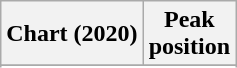<table class="wikitable sortable plainrowheaders" style="text-align:center">
<tr>
<th scope="col">Chart (2020)</th>
<th scope="col">Peak<br>position</th>
</tr>
<tr>
</tr>
<tr>
</tr>
<tr>
</tr>
</table>
